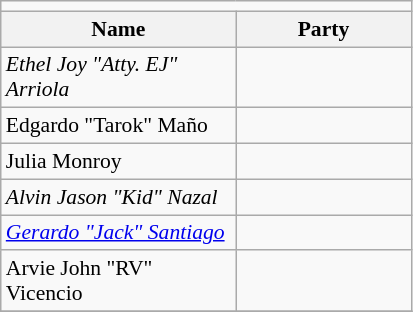<table class=wikitable style="font-size:90%">
<tr>
<td colspan=4 bgcolor=></td>
</tr>
<tr>
<th width=150px>Name</th>
<th colspan=2 width=110px>Party</th>
</tr>
<tr>
<td><em>Ethel Joy "Atty. EJ" Arriola</em></td>
<td></td>
</tr>
<tr>
<td>Edgardo "Tarok" Maño</td>
<td></td>
</tr>
<tr>
<td>Julia Monroy</td>
<td></td>
</tr>
<tr>
<td><em>Alvin Jason "Kid" Nazal</em></td>
<td></td>
</tr>
<tr>
<td><em><a href='#'>Gerardo "Jack" Santiago</a></em></td>
<td></td>
</tr>
<tr>
<td>Arvie John "RV" Vicencio</td>
<td></td>
</tr>
<tr>
</tr>
</table>
